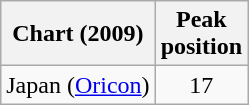<table class="wikitable sortable plainrowheaders">
<tr>
<th scope="col">Chart (2009)</th>
<th scope="col">Peak<br>position</th>
</tr>
<tr>
<td>Japan (<a href='#'>Oricon</a>)</td>
<td style="text-align:center;">17</td>
</tr>
</table>
